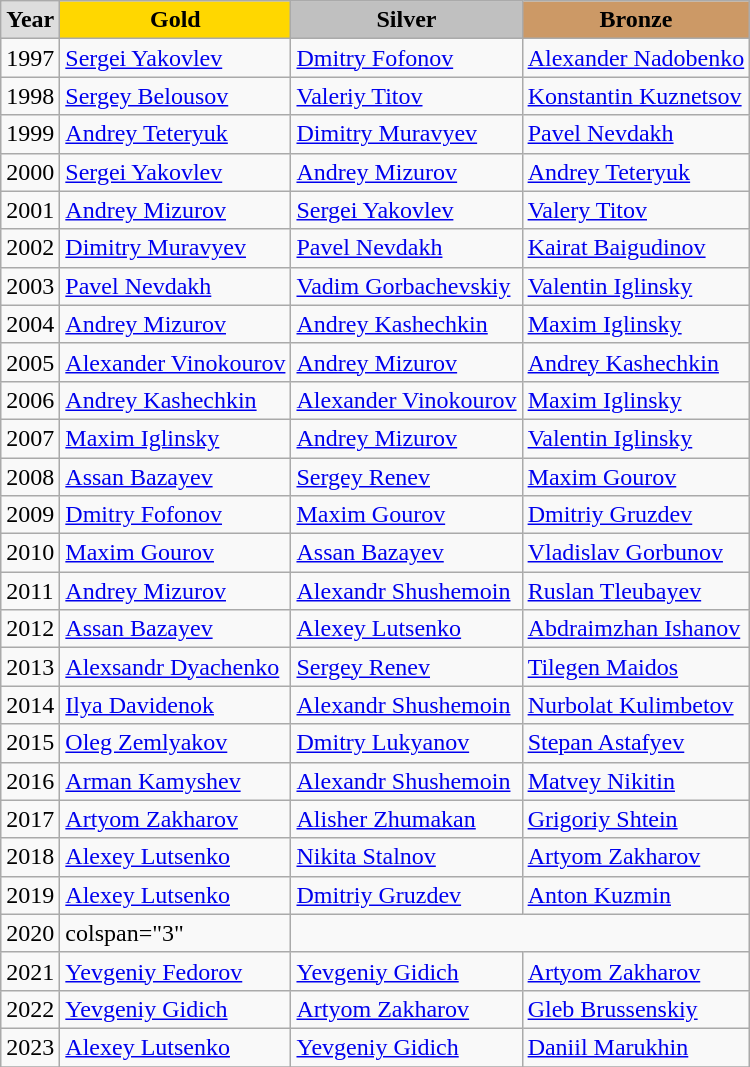<table class="wikitable" style="text-align:left;">
<tr>
<td style="background:#DDDDDD; font-weight:bold; text-align:center;">Year</td>
<td style="background:gold; font-weight:bold; text-align:center;">Gold</td>
<td style="background:silver; font-weight:bold; text-align:center;">Silver</td>
<td style="background:#cc9966; font-weight:bold; text-align:center;">Bronze</td>
</tr>
<tr>
<td>1997</td>
<td><a href='#'>Sergei Yakovlev</a></td>
<td><a href='#'>Dmitry Fofonov</a></td>
<td><a href='#'>Alexander Nadobenko</a></td>
</tr>
<tr>
<td>1998</td>
<td><a href='#'>Sergey Belousov</a></td>
<td><a href='#'>Valeriy Titov</a></td>
<td><a href='#'>Konstantin Kuznetsov</a></td>
</tr>
<tr>
<td>1999</td>
<td><a href='#'>Andrey Teteryuk</a></td>
<td><a href='#'>Dimitry Muravyev</a></td>
<td><a href='#'>Pavel Nevdakh</a></td>
</tr>
<tr>
<td>2000</td>
<td><a href='#'>Sergei Yakovlev</a></td>
<td><a href='#'>Andrey Mizurov</a></td>
<td><a href='#'>Andrey Teteryuk</a></td>
</tr>
<tr>
<td>2001</td>
<td><a href='#'>Andrey Mizurov</a></td>
<td><a href='#'>Sergei Yakovlev</a></td>
<td><a href='#'>Valery Titov</a></td>
</tr>
<tr>
<td>2002</td>
<td><a href='#'>Dimitry Muravyev</a></td>
<td><a href='#'>Pavel Nevdakh</a></td>
<td><a href='#'>Kairat Baigudinov</a></td>
</tr>
<tr>
<td>2003</td>
<td><a href='#'>Pavel Nevdakh</a></td>
<td><a href='#'>Vadim Gorbachevskiy</a></td>
<td><a href='#'>Valentin Iglinsky</a></td>
</tr>
<tr>
<td>2004</td>
<td><a href='#'>Andrey Mizurov</a></td>
<td><a href='#'>Andrey Kashechkin</a></td>
<td><a href='#'>Maxim Iglinsky</a></td>
</tr>
<tr>
<td>2005</td>
<td><a href='#'>Alexander Vinokourov</a></td>
<td><a href='#'>Andrey Mizurov</a></td>
<td><a href='#'>Andrey Kashechkin</a></td>
</tr>
<tr>
<td>2006</td>
<td><a href='#'>Andrey Kashechkin</a></td>
<td><a href='#'>Alexander Vinokourov</a></td>
<td><a href='#'>Maxim Iglinsky</a></td>
</tr>
<tr>
<td>2007</td>
<td><a href='#'>Maxim Iglinsky</a></td>
<td><a href='#'>Andrey Mizurov</a></td>
<td><a href='#'>Valentin Iglinsky</a></td>
</tr>
<tr>
<td>2008</td>
<td><a href='#'>Assan Bazayev</a></td>
<td><a href='#'>Sergey Renev</a></td>
<td><a href='#'>Maxim Gourov</a></td>
</tr>
<tr>
<td>2009</td>
<td><a href='#'>Dmitry Fofonov</a></td>
<td><a href='#'>Maxim Gourov</a></td>
<td><a href='#'>Dmitriy Gruzdev</a></td>
</tr>
<tr>
<td>2010</td>
<td><a href='#'>Maxim Gourov</a></td>
<td><a href='#'>Assan Bazayev</a></td>
<td><a href='#'>Vladislav Gorbunov</a></td>
</tr>
<tr>
<td>2011</td>
<td><a href='#'>Andrey Mizurov</a></td>
<td><a href='#'>Alexandr Shushemoin</a></td>
<td><a href='#'>Ruslan Tleubayev</a></td>
</tr>
<tr>
<td>2012</td>
<td><a href='#'>Assan Bazayev</a></td>
<td><a href='#'>Alexey Lutsenko</a></td>
<td><a href='#'>Abdraimzhan Ishanov</a></td>
</tr>
<tr>
<td>2013</td>
<td><a href='#'>Alexsandr Dyachenko</a></td>
<td><a href='#'>Sergey Renev</a></td>
<td><a href='#'>Tilegen Maidos</a></td>
</tr>
<tr>
<td>2014</td>
<td><a href='#'>Ilya Davidenok</a></td>
<td><a href='#'>Alexandr Shushemoin</a></td>
<td><a href='#'>Nurbolat Kulimbetov</a></td>
</tr>
<tr>
<td>2015</td>
<td><a href='#'>Oleg Zemlyakov</a></td>
<td><a href='#'>Dmitry Lukyanov</a></td>
<td><a href='#'>Stepan Astafyev</a></td>
</tr>
<tr>
<td>2016</td>
<td><a href='#'>Arman Kamyshev</a></td>
<td><a href='#'>Alexandr Shushemoin</a></td>
<td><a href='#'>Matvey Nikitin</a></td>
</tr>
<tr>
<td>2017</td>
<td><a href='#'>Artyom Zakharov</a></td>
<td><a href='#'>Alisher Zhumakan</a></td>
<td><a href='#'>Grigoriy Shtein</a></td>
</tr>
<tr>
<td>2018</td>
<td><a href='#'>Alexey Lutsenko</a></td>
<td><a href='#'>Nikita Stalnov</a></td>
<td><a href='#'>Artyom Zakharov</a></td>
</tr>
<tr>
<td>2019</td>
<td><a href='#'>Alexey Lutsenko</a></td>
<td><a href='#'>Dmitriy Gruzdev</a></td>
<td><a href='#'>Anton Kuzmin</a></td>
</tr>
<tr>
<td>2020</td>
<td>colspan="3" </td>
</tr>
<tr>
<td>2021</td>
<td><a href='#'>Yevgeniy Fedorov</a></td>
<td><a href='#'>Yevgeniy Gidich</a></td>
<td><a href='#'>Artyom Zakharov</a></td>
</tr>
<tr>
<td>2022</td>
<td><a href='#'>Yevgeniy Gidich</a></td>
<td><a href='#'>Artyom Zakharov</a></td>
<td><a href='#'>Gleb Brussenskiy</a></td>
</tr>
<tr>
<td>2023</td>
<td><a href='#'>Alexey Lutsenko</a></td>
<td><a href='#'>Yevgeniy Gidich</a></td>
<td><a href='#'>Daniil Marukhin</a></td>
</tr>
<tr>
</tr>
</table>
